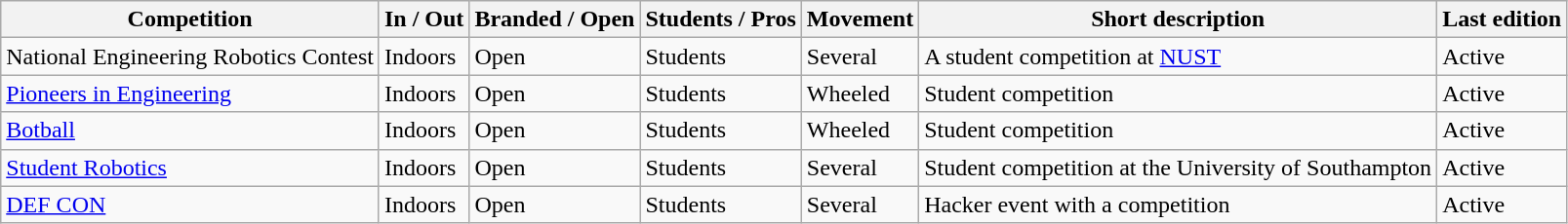<table class="wikitable sortable">
<tr>
<th>Competition</th>
<th>In / Out</th>
<th>Branded / Open</th>
<th>Students / Pros</th>
<th>Movement</th>
<th>Short description</th>
<th>Last edition</th>
</tr>
<tr>
<td>National Engineering Robotics Contest</td>
<td>Indoors</td>
<td>Open</td>
<td>Students</td>
<td>Several</td>
<td>A student competition at <a href='#'>NUST</a></td>
<td>Active</td>
</tr>
<tr>
<td><a href='#'>Pioneers in Engineering</a></td>
<td>Indoors</td>
<td>Open</td>
<td>Students</td>
<td>Wheeled</td>
<td>Student competition</td>
<td>Active</td>
</tr>
<tr>
<td><a href='#'>Botball</a></td>
<td>Indoors</td>
<td>Open</td>
<td>Students</td>
<td>Wheeled</td>
<td>Student competition</td>
<td>Active</td>
</tr>
<tr>
<td><a href='#'>Student Robotics</a></td>
<td>Indoors</td>
<td>Open</td>
<td>Students</td>
<td>Several</td>
<td>Student competition at the University of Southampton</td>
<td>Active</td>
</tr>
<tr>
<td><a href='#'>DEF CON</a></td>
<td>Indoors</td>
<td>Open</td>
<td>Students</td>
<td>Several</td>
<td>Hacker event with a competition</td>
<td>Active</td>
</tr>
</table>
